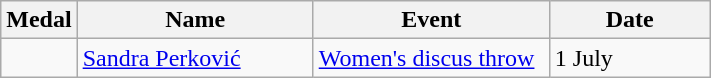<table class="wikitable sortable" style="font-size:100%">
<tr>
<th>Medal</th>
<th width=150>Name</th>
<th width=150>Event</th>
<th width=100>Date</th>
</tr>
<tr>
<td></td>
<td><a href='#'>Sandra Perković</a></td>
<td><a href='#'>Women's discus throw</a></td>
<td>1 July</td>
</tr>
</table>
